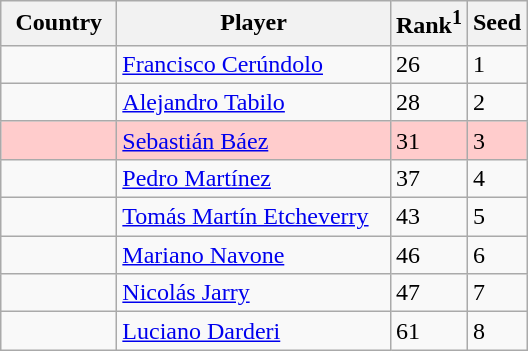<table class="sortable wikitable">
<tr>
<th width="70">Country</th>
<th width="175">Player</th>
<th>Rank<sup>1</sup></th>
<th>Seed</th>
</tr>
<tr>
<td></td>
<td><a href='#'>Francisco Cerúndolo</a></td>
<td>26</td>
<td>1</td>
</tr>
<tr>
<td></td>
<td><a href='#'>Alejandro Tabilo</a></td>
<td>28</td>
<td>2</td>
</tr>
<tr style="background:#fcc;">
<td></td>
<td><a href='#'>Sebastián Báez</a></td>
<td>31</td>
<td>3</td>
</tr>
<tr>
<td></td>
<td><a href='#'>Pedro Martínez</a></td>
<td>37</td>
<td>4</td>
</tr>
<tr>
<td></td>
<td><a href='#'>Tomás Martín Etcheverry</a></td>
<td>43</td>
<td>5</td>
</tr>
<tr>
<td></td>
<td><a href='#'>Mariano Navone</a></td>
<td>46</td>
<td>6</td>
</tr>
<tr>
<td></td>
<td><a href='#'>Nicolás Jarry</a></td>
<td>47</td>
<td>7</td>
</tr>
<tr>
<td></td>
<td><a href='#'>Luciano Darderi</a></td>
<td>61</td>
<td>8</td>
</tr>
</table>
